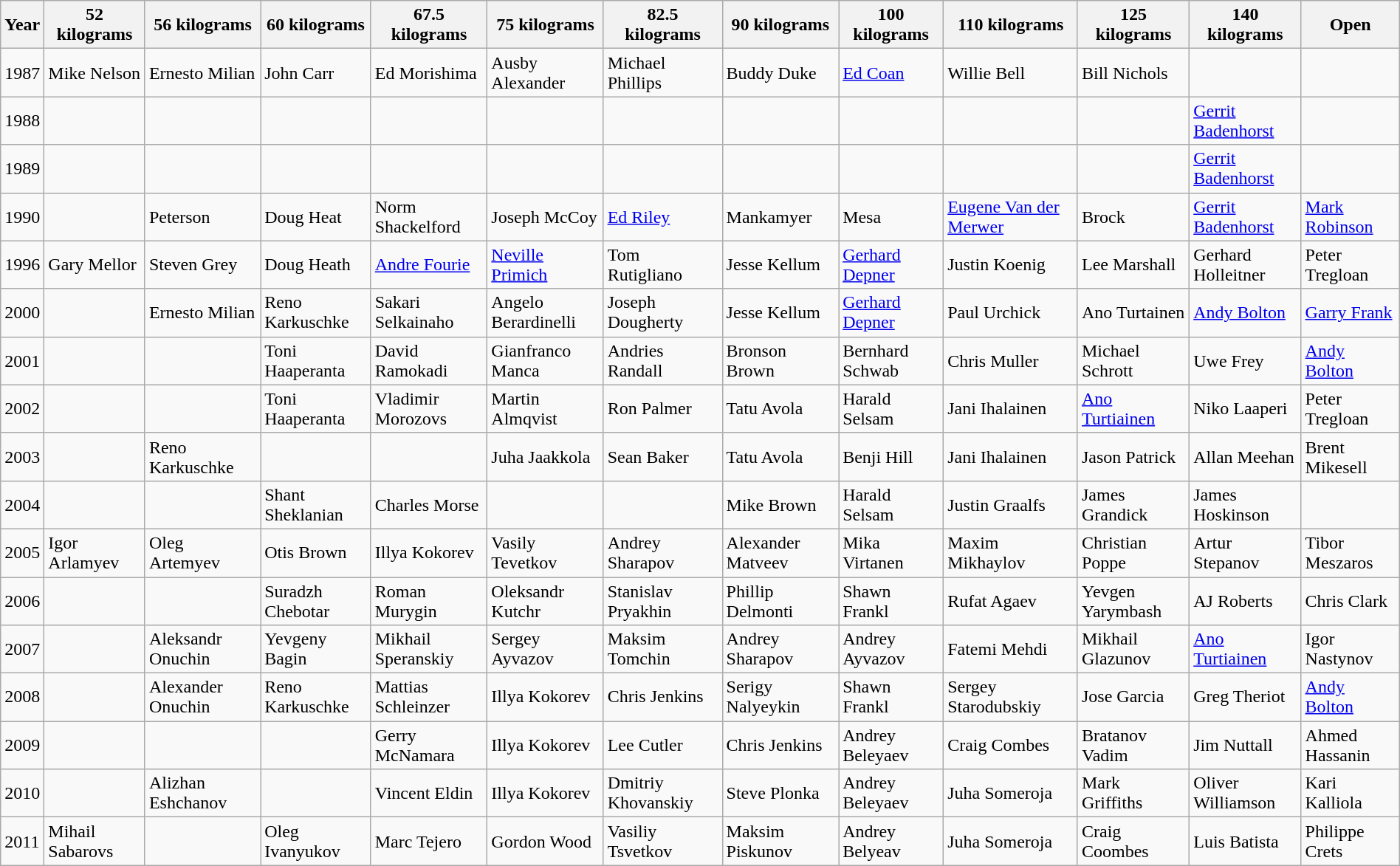<table class="sortable wikitable" style="margin:auto;">
<tr>
<th>Year</th>
<th>52 kilograms</th>
<th>56 kilograms</th>
<th>60 kilograms</th>
<th>67.5 kilograms</th>
<th>75 kilograms</th>
<th>82.5 kilograms</th>
<th>90 kilograms</th>
<th>100 kilograms</th>
<th>110 kilograms</th>
<th>125 kilograms</th>
<th>140 kilograms</th>
<th>Open</th>
</tr>
<tr>
<td>1987</td>
<td> Mike Nelson</td>
<td> Ernesto Milian</td>
<td> John Carr</td>
<td> Ed Morishima</td>
<td> Ausby Alexander</td>
<td> Michael Phillips</td>
<td> Buddy Duke</td>
<td> <a href='#'>Ed Coan</a></td>
<td> Willie Bell</td>
<td> Bill Nichols</td>
<td></td>
<td></td>
</tr>
<tr>
<td>1988</td>
<td></td>
<td></td>
<td></td>
<td></td>
<td></td>
<td></td>
<td></td>
<td></td>
<td></td>
<td></td>
<td> <a href='#'>Gerrit Badenhorst</a></td>
<td></td>
</tr>
<tr>
<td>1989</td>
<td></td>
<td></td>
<td></td>
<td></td>
<td></td>
<td></td>
<td></td>
<td></td>
<td></td>
<td></td>
<td> <a href='#'>Gerrit Badenhorst</a></td>
<td></td>
</tr>
<tr>
<td>1990</td>
<td></td>
<td> Peterson</td>
<td> Doug Heat</td>
<td>Norm Shackelford</td>
<td> Joseph McCoy</td>
<td> <a href='#'>Ed Riley</a></td>
<td> Mankamyer</td>
<td> Mesa</td>
<td> <a href='#'>Eugene Van der Merwer</a></td>
<td> Brock</td>
<td> <a href='#'>Gerrit Badenhorst</a></td>
<td> <a href='#'>Mark Robinson</a></td>
</tr>
<tr>
<td>1996</td>
<td> Gary Mellor</td>
<td> Steven Grey</td>
<td> Doug Heath</td>
<td> <a href='#'>Andre Fourie</a></td>
<td> <a href='#'>Neville Primich</a></td>
<td> Tom Rutigliano</td>
<td> Jesse Kellum</td>
<td> <a href='#'>Gerhard Depner</a></td>
<td> Justin Koenig</td>
<td> Lee Marshall</td>
<td> Gerhard Holleitner</td>
<td> Peter Tregloan</td>
</tr>
<tr>
<td>2000</td>
<td></td>
<td> Ernesto Milian</td>
<td> Reno Karkuschke</td>
<td> Sakari Selkainaho</td>
<td> Angelo Berardinelli</td>
<td> Joseph Dougherty</td>
<td> Jesse Kellum</td>
<td> <a href='#'>Gerhard Depner</a></td>
<td> Paul Urchick</td>
<td> Ano Turtainen</td>
<td> <a href='#'>Andy Bolton</a></td>
<td> <a href='#'>Garry Frank</a></td>
</tr>
<tr>
<td>2001</td>
<td></td>
<td></td>
<td> Toni Haaperanta</td>
<td> David Ramokadi</td>
<td> Gianfranco Manca</td>
<td> Andries Randall</td>
<td> Bronson Brown</td>
<td> Bernhard Schwab</td>
<td> Chris Muller</td>
<td> Michael Schrott</td>
<td> Uwe Frey</td>
<td> <a href='#'>Andy Bolton</a></td>
</tr>
<tr>
<td>2002</td>
<td></td>
<td></td>
<td> Toni Haaperanta</td>
<td> Vladimir Morozovs</td>
<td> Martin Almqvist</td>
<td> Ron Palmer</td>
<td> Tatu Avola</td>
<td> Harald Selsam</td>
<td> Jani Ihalainen</td>
<td> <a href='#'>Ano Turtiainen</a></td>
<td> Niko Laaperi</td>
<td> Peter Tregloan</td>
</tr>
<tr>
<td>2003</td>
<td></td>
<td> Reno Karkuschke</td>
<td></td>
<td></td>
<td> Juha Jaakkola</td>
<td> Sean Baker</td>
<td> Tatu Avola</td>
<td> Benji Hill</td>
<td> Jani Ihalainen</td>
<td> Jason Patrick</td>
<td> Allan Meehan</td>
<td> Brent Mikesell</td>
</tr>
<tr>
<td>2004</td>
<td></td>
<td></td>
<td> Shant Sheklanian</td>
<td> Charles Morse</td>
<td></td>
<td></td>
<td> Mike Brown</td>
<td> Harald Selsam</td>
<td> Justin Graalfs</td>
<td> James Grandick</td>
<td> James Hoskinson</td>
<td></td>
</tr>
<tr>
<td>2005</td>
<td> Igor Arlamyev</td>
<td> Oleg Artemyev</td>
<td> Otis Brown</td>
<td> Illya Kokorev</td>
<td> Vasily Tevetkov</td>
<td> Andrey Sharapov</td>
<td> Alexander Matveev</td>
<td> Mika Virtanen</td>
<td> Maxim Mikhaylov</td>
<td> Christian Poppe</td>
<td> Artur Stepanov</td>
<td> Tibor Meszaros</td>
</tr>
<tr>
<td>2006</td>
<td></td>
<td></td>
<td> Suradzh Chebotar</td>
<td> Roman Murygin</td>
<td> Oleksandr Kutchr</td>
<td> Stanislav Pryakhin</td>
<td> Phillip Delmonti</td>
<td> Shawn Frankl</td>
<td> Rufat Agaev</td>
<td> Yevgen Yarymbash</td>
<td> AJ Roberts</td>
<td> Chris Clark</td>
</tr>
<tr>
<td>2007</td>
<td></td>
<td> Aleksandr Onuchin</td>
<td> Yevgeny Bagin</td>
<td> Mikhail Speranskiy</td>
<td> Sergey Ayvazov</td>
<td> Maksim Tomchin</td>
<td> Andrey Sharapov</td>
<td> Andrey Ayvazov</td>
<td> Fatemi Mehdi</td>
<td> Mikhail Glazunov</td>
<td> <a href='#'>Ano Turtiainen</a></td>
<td> Igor Nastynov</td>
</tr>
<tr>
<td>2008</td>
<td></td>
<td> Alexander Onuchin</td>
<td> Reno Karkuschke</td>
<td> Mattias Schleinzer</td>
<td> Illya Kokorev</td>
<td> Chris Jenkins</td>
<td> Serigy Nalyeykin</td>
<td> Shawn Frankl</td>
<td> Sergey Starodubskiy</td>
<td> Jose Garcia</td>
<td> Greg Theriot</td>
<td> <a href='#'>Andy Bolton</a></td>
</tr>
<tr>
<td>2009</td>
<td></td>
<td></td>
<td></td>
<td> Gerry McNamara</td>
<td> Illya Kokorev</td>
<td> Lee Cutler</td>
<td> Chris Jenkins</td>
<td> Andrey Beleyaev</td>
<td> Craig Combes</td>
<td> Bratanov Vadim</td>
<td> Jim Nuttall</td>
<td> Ahmed Hassanin</td>
</tr>
<tr>
<td>2010</td>
<td></td>
<td> Alizhan Eshchanov</td>
<td></td>
<td> Vincent Eldin</td>
<td> Illya Kokorev</td>
<td> Dmitriy Khovanskiy</td>
<td> Steve Plonka</td>
<td> Andrey Beleyaev</td>
<td> Juha Someroja</td>
<td> Mark Griffiths</td>
<td> Oliver Williamson</td>
<td> Kari Kalliola</td>
</tr>
<tr>
<td>2011</td>
<td> Mihail Sabarovs</td>
<td></td>
<td> Oleg Ivanyukov</td>
<td> Marc Tejero</td>
<td> Gordon Wood</td>
<td> Vasiliy Tsvetkov</td>
<td> Maksim Piskunov</td>
<td> Andrey Belyeav</td>
<td> Juha Someroja</td>
<td> Craig Coombes</td>
<td> Luis Batista</td>
<td> Philippe Crets</td>
</tr>
</table>
